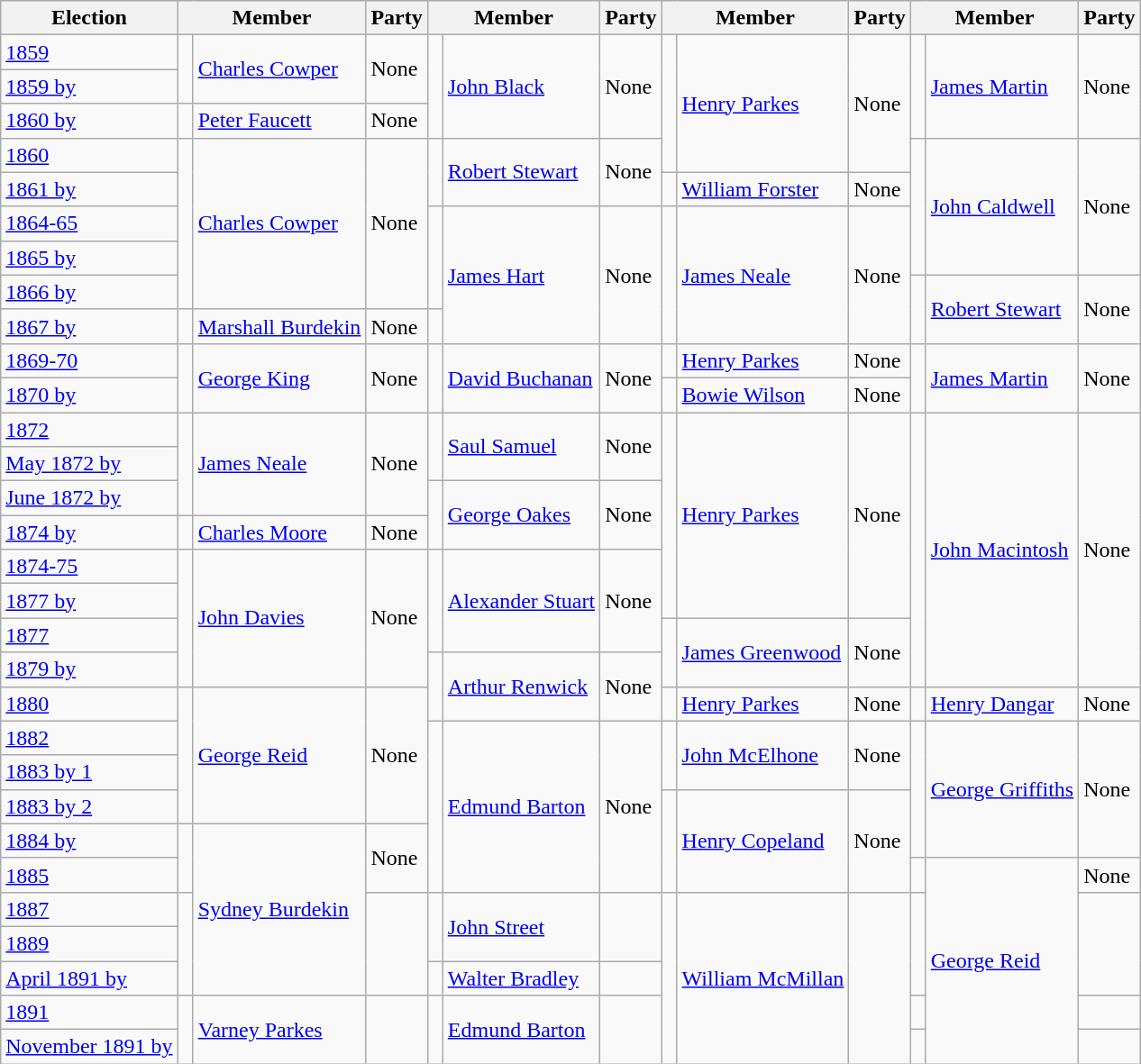<table class="wikitable">
<tr>
<th>Election</th>
<th colspan="2">Member</th>
<th>Party</th>
<th colspan="2">Member</th>
<th>Party</th>
<th colspan="2">Member</th>
<th>Party</th>
<th colspan="2">Member</th>
<th>Party</th>
</tr>
<tr>
<td><a href='#'>1859</a></td>
<td rowspan="2" > </td>
<td rowspan="2"><a href='#'>Charles Cowper</a></td>
<td rowspan="2">None</td>
<td rowspan="3" > </td>
<td rowspan="3"><a href='#'>John Black</a></td>
<td rowspan="3">None</td>
<td rowspan="4" > </td>
<td rowspan="4"><a href='#'>Henry Parkes</a></td>
<td rowspan="4">None</td>
<td rowspan="3" > </td>
<td rowspan="3"><a href='#'>James Martin</a></td>
<td rowspan="3">None</td>
</tr>
<tr>
<td><a href='#'>1859 by</a></td>
</tr>
<tr>
<td><a href='#'>1860 by</a></td>
<td> </td>
<td><a href='#'>Peter Faucett</a></td>
<td>None</td>
</tr>
<tr>
<td><a href='#'>1860</a></td>
<td rowspan="5" > </td>
<td rowspan="5"><a href='#'>Charles Cowper</a></td>
<td rowspan="5">None</td>
<td rowspan="2" > </td>
<td rowspan="2"><a href='#'>Robert Stewart</a></td>
<td rowspan="2">None</td>
<td rowspan="4" > </td>
<td rowspan="4"><a href='#'>John Caldwell</a></td>
<td rowspan="4">None</td>
</tr>
<tr>
<td><a href='#'>1861 by</a></td>
<td> </td>
<td><a href='#'>William Forster</a></td>
<td>None</td>
</tr>
<tr>
<td><a href='#'>1864-65</a></td>
<td rowspan="3" > </td>
<td rowspan="4"><a href='#'>James Hart</a></td>
<td rowspan="4">None</td>
<td rowspan="4" > </td>
<td rowspan="4"><a href='#'>James Neale</a></td>
<td rowspan="4">None</td>
</tr>
<tr>
<td><a href='#'>1865 by</a></td>
</tr>
<tr>
<td><a href='#'>1866 by</a></td>
<td rowspan="2" > </td>
<td rowspan="2"><a href='#'>Robert Stewart</a></td>
<td rowspan="2">None</td>
</tr>
<tr>
<td><a href='#'>1867 by</a></td>
<td> </td>
<td><a href='#'>Marshall Burdekin</a></td>
<td>None</td>
<td> </td>
</tr>
<tr>
<td><a href='#'>1869-70</a></td>
<td rowspan="2" > </td>
<td rowspan="2"><a href='#'>George King</a></td>
<td rowspan="2">None</td>
<td rowspan="2" > </td>
<td rowspan="2"><a href='#'>David Buchanan</a></td>
<td rowspan="2">None</td>
<td> </td>
<td><a href='#'>Henry Parkes</a></td>
<td>None</td>
<td rowspan="2" > </td>
<td rowspan="2"><a href='#'>James Martin</a></td>
<td rowspan="2">None</td>
</tr>
<tr>
<td><a href='#'>1870 by</a></td>
<td> </td>
<td><a href='#'>Bowie Wilson</a></td>
<td>None</td>
</tr>
<tr>
<td><a href='#'>1872</a></td>
<td rowspan="3" > </td>
<td rowspan="3"><a href='#'>James Neale</a></td>
<td rowspan="3">None</td>
<td rowspan="2" > </td>
<td rowspan="2"><a href='#'>Saul Samuel</a></td>
<td rowspan="2">None</td>
<td rowspan="6" > </td>
<td rowspan="6"><a href='#'>Henry Parkes</a></td>
<td rowspan="6">None</td>
<td rowspan="8" > </td>
<td rowspan="8"><a href='#'>John Macintosh</a></td>
<td rowspan="8">None</td>
</tr>
<tr>
<td><a href='#'>May 1872 by</a></td>
</tr>
<tr>
<td><a href='#'>June 1872 by</a></td>
<td rowspan="2" > </td>
<td rowspan="2"><a href='#'>George Oakes</a></td>
<td rowspan="2">None</td>
</tr>
<tr>
<td><a href='#'>1874 by</a></td>
<td> </td>
<td><a href='#'>Charles Moore</a></td>
<td>None</td>
</tr>
<tr>
<td><a href='#'>1874-75</a></td>
<td rowspan="4" > </td>
<td rowspan="4"><a href='#'>John Davies</a></td>
<td rowspan="4">None</td>
<td rowspan="3" > </td>
<td rowspan="3"><a href='#'>Alexander Stuart</a></td>
<td rowspan="3">None</td>
</tr>
<tr>
<td><a href='#'>1877 by</a></td>
</tr>
<tr>
<td><a href='#'>1877</a></td>
<td rowspan="2" > </td>
<td rowspan="2"><a href='#'>James Greenwood</a></td>
<td rowspan="2">None</td>
</tr>
<tr>
<td><a href='#'>1879 by</a></td>
<td rowspan="2" > </td>
<td rowspan="2"><a href='#'>Arthur Renwick</a></td>
<td rowspan="2">None</td>
</tr>
<tr>
<td><a href='#'>1880</a></td>
<td rowspan="4" > </td>
<td rowspan="4"><a href='#'>George Reid</a></td>
<td rowspan="4">None</td>
<td> </td>
<td><a href='#'>Henry Parkes</a></td>
<td>None</td>
<td> </td>
<td><a href='#'>Henry Dangar</a></td>
<td>None</td>
</tr>
<tr>
<td><a href='#'>1882</a></td>
<td rowspan="5" > </td>
<td rowspan="5"><a href='#'>Edmund Barton</a></td>
<td rowspan="5">None</td>
<td rowspan="2" > </td>
<td rowspan="2"><a href='#'>John McElhone</a></td>
<td rowspan="2">None</td>
<td rowspan="4" > </td>
<td rowspan="4"><a href='#'>George Griffiths</a></td>
<td rowspan="4">None</td>
</tr>
<tr>
<td><a href='#'>1883 by 1</a></td>
</tr>
<tr>
<td><a href='#'>1883 by 2</a></td>
<td rowspan="3" > </td>
<td rowspan="3"><a href='#'>Henry Copeland</a></td>
<td rowspan="3">None</td>
</tr>
<tr>
<td><a href='#'>1884 by</a></td>
<td rowspan="2" > </td>
<td rowspan="5"><a href='#'>Sydney Burdekin</a></td>
<td rowspan="2">None</td>
</tr>
<tr>
<td><a href='#'>1885</a></td>
<td> </td>
<td rowspan="6"><a href='#'>George Reid</a></td>
<td>None</td>
</tr>
<tr>
<td><a href='#'>1887</a></td>
<td rowspan="3" > </td>
<td rowspan="3"></td>
<td rowspan="2" > </td>
<td rowspan="2"><a href='#'>John Street</a></td>
<td rowspan="2"></td>
<td rowspan="5" > </td>
<td rowspan="5"><a href='#'>William McMillan</a></td>
<td rowspan="5"></td>
<td rowspan="3" > </td>
<td rowspan="3"></td>
</tr>
<tr>
<td><a href='#'>1889</a></td>
</tr>
<tr>
<td><a href='#'>April 1891 by</a></td>
<td> </td>
<td><a href='#'>Walter Bradley</a></td>
<td></td>
</tr>
<tr>
<td><a href='#'>1891</a></td>
<td rowspan="2" > </td>
<td rowspan="2"><a href='#'>Varney Parkes</a></td>
<td rowspan="2"></td>
<td rowspan="2" > </td>
<td rowspan="2"><a href='#'>Edmund Barton</a></td>
<td rowspan="2"></td>
<td> </td>
<td></td>
</tr>
<tr>
<td><a href='#'>November 1891 by</a></td>
<td> </td>
<td></td>
</tr>
</table>
